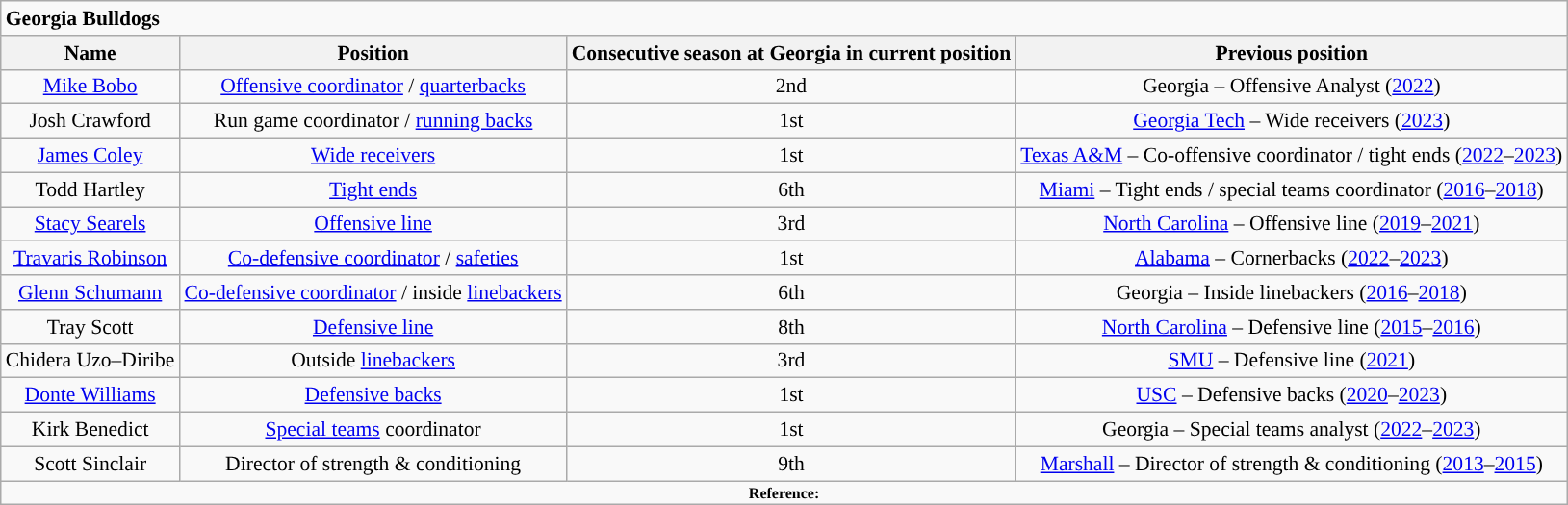<table class="wikitable" style="font-size:90%;">
<tr>
<td colspan=4><strong>Georgia Bulldogs</strong></td>
</tr>
<tr align="center";>
<th>Name</th>
<th>Position</th>
<th>Consecutive season at Georgia in current position</th>
<th>Previous position</th>
</tr>
<tr align="center";>
<td><a href='#'>Mike Bobo</a></td>
<td><a href='#'>Offensive coordinator</a> / <a href='#'>quarterbacks</a></td>
<td>2nd</td>
<td>Georgia – Offensive Analyst (<a href='#'>2022</a>)</td>
</tr>
<tr align="center";>
<td>Josh Crawford</td>
<td>Run game coordinator / <a href='#'>running backs</a></td>
<td>1st</td>
<td><a href='#'>Georgia Tech</a> – Wide receivers (<a href='#'>2023</a>)</td>
</tr>
<tr align="center";>
<td><a href='#'>James Coley</a></td>
<td><a href='#'>Wide receivers</a></td>
<td>1st</td>
<td><a href='#'>Texas A&M</a> – Co-offensive coordinator / tight ends (<a href='#'>2022</a>–<a href='#'>2023</a>)</td>
</tr>
<tr align="center";>
<td>Todd Hartley</td>
<td><a href='#'>Tight ends</a></td>
<td>6th</td>
<td><a href='#'>Miami</a> – Tight ends / special teams coordinator (<a href='#'>2016</a>–<a href='#'>2018</a>)</td>
</tr>
<tr align="center";>
<td><a href='#'>Stacy Searels</a></td>
<td><a href='#'>Offensive line</a></td>
<td>3rd</td>
<td><a href='#'>North Carolina</a> – Offensive line (<a href='#'>2019</a>–<a href='#'>2021</a>)</td>
</tr>
<tr align="center";>
<td><a href='#'>Travaris Robinson</a></td>
<td><a href='#'>Co-defensive coordinator</a> / <a href='#'>safeties</a></td>
<td>1st</td>
<td><a href='#'>Alabama</a> – Cornerbacks (<a href='#'>2022</a>–<a href='#'>2023</a>)</td>
</tr>
<tr align="center";>
<td><a href='#'>Glenn Schumann</a></td>
<td><a href='#'>Co-defensive coordinator</a> / inside <a href='#'>linebackers</a></td>
<td>6th</td>
<td>Georgia – Inside linebackers (<a href='#'>2016</a>–<a href='#'>2018</a>)</td>
</tr>
<tr align="center";>
<td>Tray Scott</td>
<td><a href='#'>Defensive line</a></td>
<td>8th</td>
<td><a href='#'>North Carolina</a> – Defensive line (<a href='#'>2015</a>–<a href='#'>2016</a>)</td>
</tr>
<tr align="center";>
<td>Chidera Uzo–Diribe</td>
<td>Outside <a href='#'>linebackers</a></td>
<td>3rd</td>
<td><a href='#'>SMU</a> – Defensive line (<a href='#'>2021</a>)</td>
</tr>
<tr align="center";>
<td><a href='#'>Donte Williams</a></td>
<td><a href='#'>Defensive backs</a></td>
<td>1st</td>
<td><a href='#'>USC</a> – Defensive backs (<a href='#'>2020</a>–<a href='#'>2023</a>)</td>
</tr>
<tr align="center";>
<td>Kirk Benedict</td>
<td><a href='#'>Special teams</a> coordinator</td>
<td>1st</td>
<td>Georgia – Special teams analyst (<a href='#'>2022</a>–<a href='#'>2023</a>)</td>
</tr>
<tr align="center";>
<td>Scott Sinclair</td>
<td>Director of strength & conditioning</td>
<td>9th</td>
<td><a href='#'>Marshall</a> – Director of strength & conditioning (<a href='#'>2013</a>–<a href='#'>2015</a>)</td>
</tr>
<tr>
<td colspan="4"  style="font-size:8pt; text-align:center;"><strong>Reference:</strong></td>
</tr>
</table>
